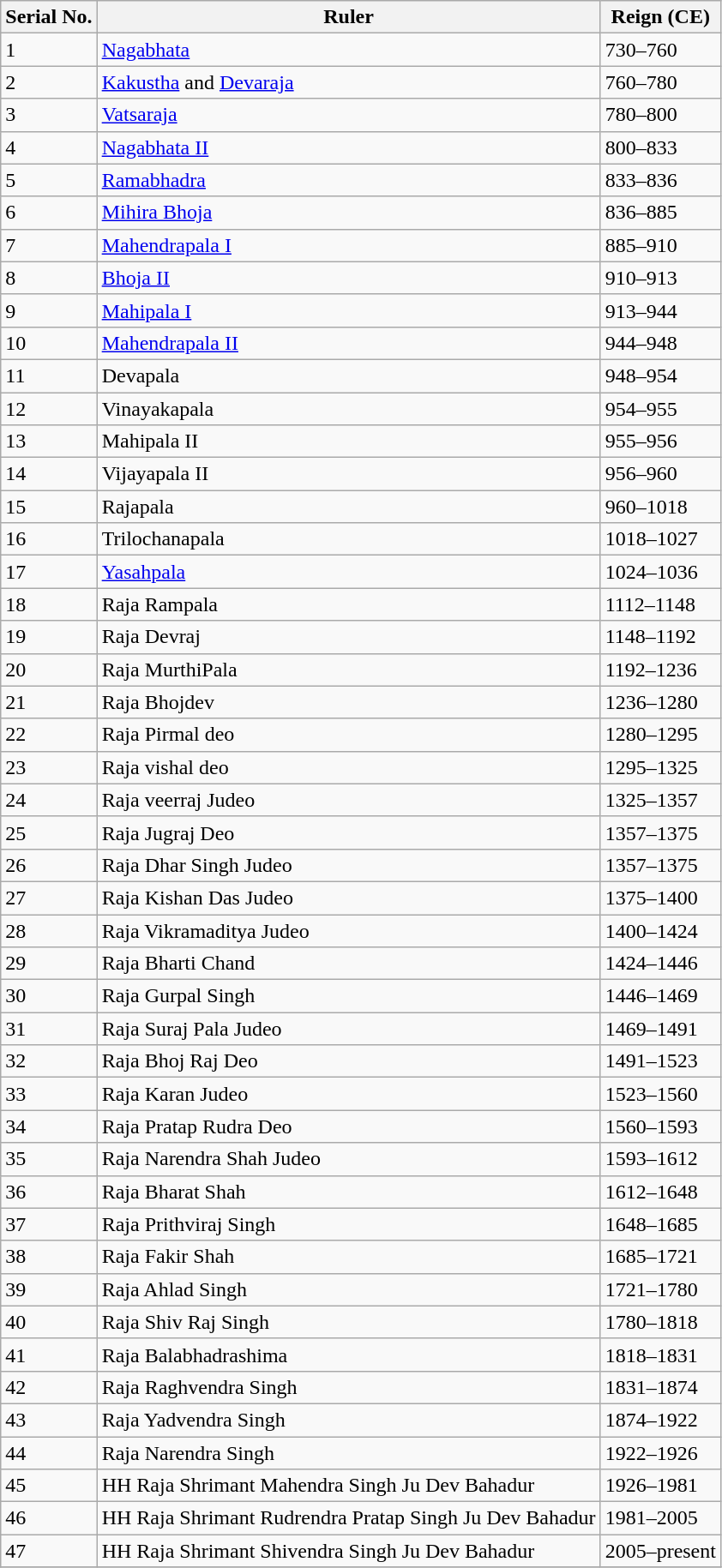<table class="wikitable">
<tr>
<th>Serial No.</th>
<th>Ruler</th>
<th>Reign (CE)</th>
</tr>
<tr>
<td>1</td>
<td><a href='#'>Nagabhata</a></td>
<td>730–760</td>
</tr>
<tr>
<td>2</td>
<td><a href='#'>Kakustha</a> and <a href='#'>Devaraja</a></td>
<td>760–780</td>
</tr>
<tr>
<td>3</td>
<td><a href='#'>Vatsaraja</a></td>
<td>780–800</td>
</tr>
<tr>
<td>4</td>
<td><a href='#'>Nagabhata II</a></td>
<td>800–833</td>
</tr>
<tr>
<td>5</td>
<td><a href='#'>Ramabhadra</a></td>
<td>833–836</td>
</tr>
<tr>
<td>6</td>
<td><a href='#'>Mihira Bhoja</a></td>
<td>836–885</td>
</tr>
<tr>
<td>7</td>
<td><a href='#'>Mahendrapala I</a></td>
<td>885–910</td>
</tr>
<tr>
<td>8</td>
<td><a href='#'>Bhoja II</a></td>
<td>910–913</td>
</tr>
<tr>
<td>9</td>
<td><a href='#'>Mahipala I</a></td>
<td>913–944</td>
</tr>
<tr>
<td>10</td>
<td><a href='#'>Mahendrapala II</a></td>
<td>944–948</td>
</tr>
<tr>
<td>11</td>
<td>Devapala</td>
<td>948–954</td>
</tr>
<tr>
<td>12</td>
<td>Vinayakapala</td>
<td>954–955</td>
</tr>
<tr>
<td>13</td>
<td>Mahipala II</td>
<td>955–956</td>
</tr>
<tr>
<td>14</td>
<td>Vijayapala II</td>
<td>956–960</td>
</tr>
<tr>
<td>15</td>
<td>Rajapala</td>
<td>960–1018</td>
</tr>
<tr>
<td>16</td>
<td>Trilochanapala</td>
<td>1018–1027</td>
</tr>
<tr>
<td>17</td>
<td><a href='#'>Yasahpala</a></td>
<td>1024–1036</td>
</tr>
<tr>
<td>18</td>
<td>Raja Rampala</td>
<td>1112–1148</td>
</tr>
<tr>
<td>19</td>
<td>Raja Devraj</td>
<td>1148–1192</td>
</tr>
<tr>
<td>20</td>
<td>Raja MurthiPala</td>
<td>1192–1236</td>
</tr>
<tr>
<td>21</td>
<td>Raja Bhojdev</td>
<td>1236–1280</td>
</tr>
<tr>
<td>22</td>
<td>Raja Pirmal deo</td>
<td>1280–1295</td>
</tr>
<tr>
<td>23</td>
<td>Raja vishal deo</td>
<td>1295–1325</td>
</tr>
<tr>
<td>24</td>
<td>Raja veerraj Judeo</td>
<td>1325–1357</td>
</tr>
<tr>
<td>25</td>
<td>Raja Jugraj Deo</td>
<td>1357–1375</td>
</tr>
<tr>
<td>26</td>
<td>Raja Dhar Singh Judeo</td>
<td>1357–1375</td>
</tr>
<tr>
<td>27</td>
<td>Raja Kishan Das Judeo</td>
<td>1375–1400</td>
</tr>
<tr>
<td>28</td>
<td>Raja Vikramaditya Judeo</td>
<td>1400–1424</td>
</tr>
<tr>
<td>29</td>
<td>Raja Bharti Chand</td>
<td>1424–1446</td>
</tr>
<tr>
<td>30</td>
<td>Raja Gurpal Singh</td>
<td>1446–1469</td>
</tr>
<tr>
<td>31</td>
<td>Raja Suraj Pala Judeo</td>
<td>1469–1491</td>
</tr>
<tr>
<td>32</td>
<td>Raja Bhoj Raj Deo</td>
<td>1491–1523</td>
</tr>
<tr>
<td>33</td>
<td>Raja Karan Judeo</td>
<td>1523–1560</td>
</tr>
<tr>
<td>34</td>
<td>Raja Pratap Rudra Deo</td>
<td>1560–1593</td>
</tr>
<tr>
<td>35</td>
<td>Raja Narendra Shah Judeo</td>
<td>1593–1612</td>
</tr>
<tr>
<td>36</td>
<td>Raja Bharat Shah</td>
<td>1612–1648</td>
</tr>
<tr>
<td>37</td>
<td>Raja Prithviraj Singh</td>
<td>1648–1685</td>
</tr>
<tr>
<td>38</td>
<td>Raja Fakir Shah</td>
<td>1685–1721</td>
</tr>
<tr>
<td>39</td>
<td>Raja Ahlad Singh</td>
<td>1721–1780</td>
</tr>
<tr>
<td>40</td>
<td>Raja Shiv Raj Singh</td>
<td>1780–1818</td>
</tr>
<tr>
<td>41</td>
<td>Raja Balabhadrashima</td>
<td>1818–1831</td>
</tr>
<tr>
<td>42</td>
<td>Raja Raghvendra Singh</td>
<td>1831–1874</td>
</tr>
<tr>
<td>43</td>
<td>Raja Yadvendra Singh</td>
<td>1874–1922</td>
</tr>
<tr>
<td>44</td>
<td>Raja Narendra Singh</td>
<td>1922–1926</td>
</tr>
<tr>
<td>45</td>
<td>HH Raja Shrimant Mahendra Singh Ju Dev Bahadur</td>
<td>1926–1981</td>
</tr>
<tr>
<td>46</td>
<td>HH Raja Shrimant Rudrendra Pratap Singh Ju Dev Bahadur</td>
<td>1981–2005</td>
</tr>
<tr>
<td>47</td>
<td>HH Raja Shrimant Shivendra Singh Ju Dev Bahadur</td>
<td>2005–present</td>
</tr>
<tr>
</tr>
</table>
